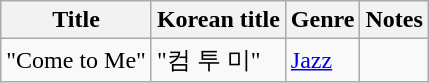<table class="wikitable">
<tr>
<th>Title</th>
<th>Korean title</th>
<th>Genre</th>
<th>Notes</th>
</tr>
<tr>
<td>"Come to Me"</td>
<td>"컴 투 미"</td>
<td><a href='#'>Jazz</a></td>
<td></td>
</tr>
</table>
